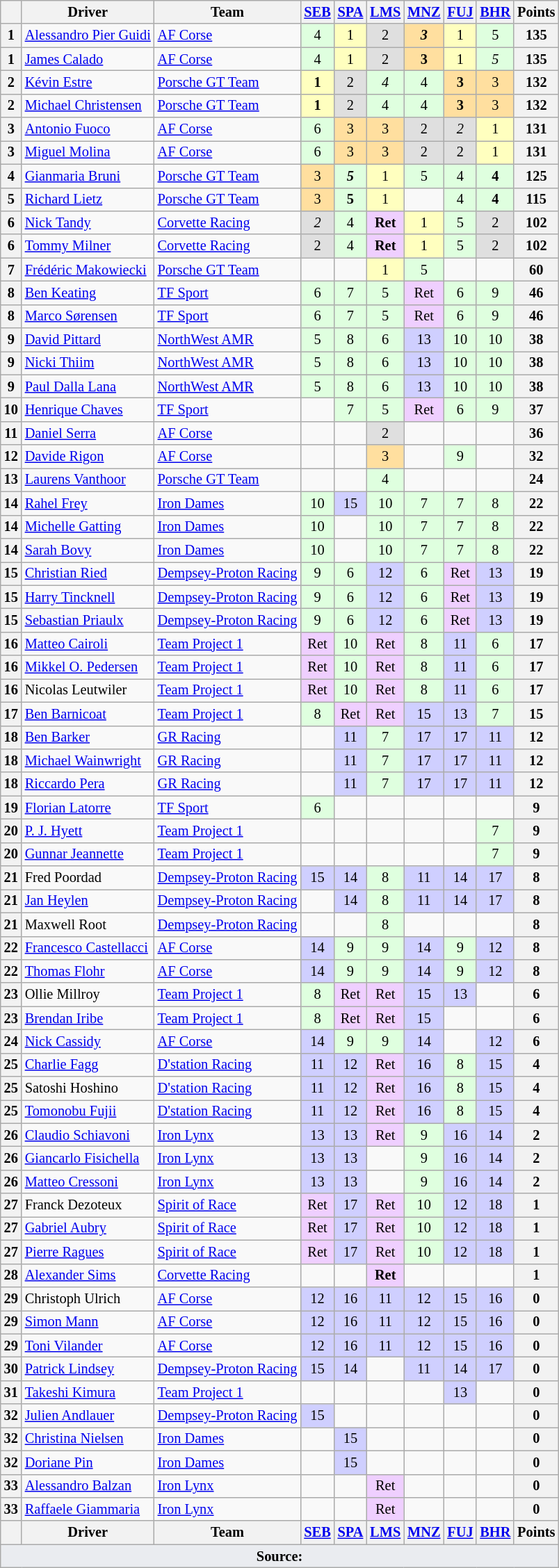<table class="wikitable" style="font-size:85%; text-align:center;">
<tr>
<th></th>
<th>Driver</th>
<th>Team</th>
<th><a href='#'>SEB</a><br></th>
<th><a href='#'>SPA</a><br></th>
<th><a href='#'>LMS</a><br></th>
<th><a href='#'>MNZ</a><br></th>
<th><a href='#'>FUJ</a><br></th>
<th><a href='#'>BHR</a><br></th>
<th>Points</th>
</tr>
<tr>
<th>1</th>
<td align="left"> <a href='#'>Alessandro Pier Guidi</a></td>
<td align="left"> <a href='#'>AF Corse</a></td>
<td style="background:#dfffdf;">4</td>
<td style="background:#ffffbf;">1</td>
<td style="background:#dfdfdf;">2</td>
<td style="background:#ffdf9f;"><strong><em>3</em></strong></td>
<td style="background:#ffffbf;">1</td>
<td style="background:#dfffdf;">5</td>
<th>135</th>
</tr>
<tr>
<th>1</th>
<td align="left"> <a href='#'>James Calado</a></td>
<td align="left"> <a href='#'>AF Corse</a></td>
<td style="background:#dfffdf;">4</td>
<td style="background:#ffffbf;">1</td>
<td style="background:#dfdfdf;">2</td>
<td style="background:#ffdf9f;"><strong>3</strong></td>
<td style="background:#ffffbf;">1</td>
<td style="background:#dfffdf;"><em>5</em></td>
<th>135</th>
</tr>
<tr>
<th>2</th>
<td align="left"> <a href='#'>Kévin Estre</a></td>
<td align="left"> <a href='#'>Porsche GT Team</a></td>
<td style="background:#ffffbf;"><strong>1</strong></td>
<td style="background:#dfdfdf;">2</td>
<td style="background:#dfffdf;"><em>4</em></td>
<td style="background:#dfffdf;">4</td>
<td style="background:#ffdf9f;"><strong>3</strong></td>
<td style="background:#ffdf9f;">3</td>
<th>132</th>
</tr>
<tr>
<th>2</th>
<td align="left"> <a href='#'>Michael Christensen</a></td>
<td align="left"> <a href='#'>Porsche GT Team</a></td>
<td style="background:#ffffbf;"><strong>1</strong></td>
<td style="background:#dfdfdf;">2</td>
<td style="background:#dfffdf;">4</td>
<td style="background:#dfffdf;">4</td>
<td style="background:#ffdf9f;"><strong>3</strong></td>
<td style="background:#ffdf9f;">3</td>
<th>132</th>
</tr>
<tr>
<th>3</th>
<td align="left"> <a href='#'>Antonio Fuoco</a></td>
<td align="left"> <a href='#'>AF Corse</a></td>
<td style="background:#dfffdf;">6</td>
<td style="background:#ffdf9f;">3</td>
<td style="background:#ffdf9f;">3</td>
<td style="background:#dfdfdf;">2</td>
<td style="background:#dfdfdf;"><em>2</em></td>
<td style="background:#ffffbf;">1</td>
<th>131</th>
</tr>
<tr>
<th>3</th>
<td align="left"> <a href='#'>Miguel Molina</a></td>
<td align="left"> <a href='#'>AF Corse</a></td>
<td style="background:#dfffdf;">6</td>
<td style="background:#ffdf9f;">3</td>
<td style="background:#ffdf9f;">3</td>
<td style="background:#dfdfdf;">2</td>
<td style="background:#dfdfdf;">2</td>
<td style="background:#ffffbf;">1</td>
<th>131</th>
</tr>
<tr>
<th>4</th>
<td align="left"> <a href='#'>Gianmaria Bruni</a></td>
<td align="left"> <a href='#'>Porsche GT Team</a></td>
<td style="background:#ffdf9f;">3</td>
<td style="background:#dfffdf;"><strong><em>5</em></strong></td>
<td style="background:#ffffbf;">1</td>
<td style="background:#dfffdf;">5</td>
<td style="background:#dfffdf;">4</td>
<td style="background:#dfffdf;"><strong>4</strong></td>
<th>125</th>
</tr>
<tr>
<th>5</th>
<td align="left"> <a href='#'>Richard Lietz</a></td>
<td align="left"> <a href='#'>Porsche GT Team</a></td>
<td style="background:#ffdf9f;">3</td>
<td style="background:#dfffdf;"><strong>5</strong></td>
<td style="background:#ffffbf;">1</td>
<td></td>
<td style="background:#dfffdf;">4</td>
<td style="background:#dfffdf;"><strong>4</strong></td>
<th>115</th>
</tr>
<tr>
<th>6</th>
<td align="left"> <a href='#'>Nick Tandy</a></td>
<td align="left"> <a href='#'>Corvette Racing</a></td>
<td style="background:#dfdfdf;"><em>2</em></td>
<td style="background:#dfffdf;">4</td>
<td style="background:#efcfff;"><strong>Ret</strong></td>
<td style="background:#ffffbf;">1</td>
<td style="background:#dfffdf;">5</td>
<td style="background:#dfdfdf;">2</td>
<th>102</th>
</tr>
<tr>
<th>6</th>
<td align="left"> <a href='#'>Tommy Milner</a></td>
<td align="left"> <a href='#'>Corvette Racing</a></td>
<td style="background:#dfdfdf;">2</td>
<td style="background:#dfffdf;">4</td>
<td style="background:#efcfff;"><strong>Ret</strong></td>
<td style="background:#ffffbf;">1</td>
<td style="background:#dfffdf;">5</td>
<td style="background:#dfdfdf;">2</td>
<th>102</th>
</tr>
<tr>
<th>7</th>
<td align="left"> <a href='#'>Frédéric Makowiecki</a></td>
<td align="left"> <a href='#'>Porsche GT Team</a></td>
<td></td>
<td></td>
<td style="background:#ffffbf;">1</td>
<td style="background:#dfffdf;">5</td>
<td></td>
<td></td>
<th>60</th>
</tr>
<tr>
<th>8</th>
<td align="left"> <a href='#'>Ben Keating</a></td>
<td align="left"> <a href='#'>TF Sport</a></td>
<td style="background:#dfffdf;">6</td>
<td style="background:#dfffdf;">7</td>
<td style="background:#dfffdf;">5</td>
<td style="background:#efcfff;">Ret</td>
<td style="background:#dfffdf;">6</td>
<td style="background:#dfffdf;">9</td>
<th>46</th>
</tr>
<tr>
<th>8</th>
<td align="left"> <a href='#'>Marco Sørensen</a></td>
<td align="left"> <a href='#'>TF Sport</a></td>
<td style="background:#dfffdf;">6</td>
<td style="background:#dfffdf;">7</td>
<td style="background:#dfffdf;">5</td>
<td style="background:#efcfff;">Ret</td>
<td style="background:#dfffdf;">6</td>
<td style="background:#dfffdf;">9</td>
<th>46</th>
</tr>
<tr>
<th>9</th>
<td align="left"> <a href='#'>David Pittard</a></td>
<td align="left"> <a href='#'>NorthWest AMR</a></td>
<td style="background:#dfffdf;">5</td>
<td style="background:#dfffdf;">8</td>
<td style="background:#dfffdf;">6</td>
<td style="background:#cfcfff;">13</td>
<td style="background:#dfffdf;">10</td>
<td style="background:#dfffdf;">10</td>
<th>38</th>
</tr>
<tr>
<th>9</th>
<td align="left"> <a href='#'>Nicki Thiim</a></td>
<td align="left"> <a href='#'>NorthWest AMR</a></td>
<td style="background:#dfffdf;">5</td>
<td style="background:#dfffdf;">8</td>
<td style="background:#dfffdf;">6</td>
<td style="background:#cfcfff;">13</td>
<td style="background:#dfffdf;">10</td>
<td style="background:#dfffdf;">10</td>
<th>38</th>
</tr>
<tr>
<th>9</th>
<td align="left"> <a href='#'>Paul Dalla Lana</a></td>
<td align="left"> <a href='#'>NorthWest AMR</a></td>
<td style="background:#dfffdf;">5</td>
<td style="background:#dfffdf;">8</td>
<td style="background:#dfffdf;">6</td>
<td style="background:#cfcfff;">13</td>
<td style="background:#dfffdf;">10</td>
<td style="background:#dfffdf;">10</td>
<th>38</th>
</tr>
<tr>
<th>10</th>
<td align="left"> <a href='#'>Henrique Chaves</a></td>
<td align="left"> <a href='#'>TF Sport</a></td>
<td></td>
<td style="background:#dfffdf;">7</td>
<td style="background:#dfffdf;">5</td>
<td style="background:#efcfff;">Ret</td>
<td style="background:#dfffdf;">6</td>
<td style="background:#dfffdf;">9</td>
<th>37</th>
</tr>
<tr>
<th>11</th>
<td align="left"> <a href='#'>Daniel Serra</a></td>
<td align="left"> <a href='#'>AF Corse</a></td>
<td></td>
<td></td>
<td style="background:#dfdfdf;">2</td>
<td></td>
<td></td>
<td></td>
<th>36</th>
</tr>
<tr>
<th>12</th>
<td align="left"> <a href='#'>Davide Rigon</a></td>
<td align="left"> <a href='#'>AF Corse</a></td>
<td></td>
<td></td>
<td style="background:#ffdf9f;">3</td>
<td></td>
<td style="background:#dfffdf;">9</td>
<td></td>
<th>32</th>
</tr>
<tr>
<th>13</th>
<td align="left"> <a href='#'>Laurens Vanthoor</a></td>
<td align="left"> <a href='#'>Porsche GT Team</a></td>
<td></td>
<td></td>
<td style="background:#dfffdf;">4</td>
<td></td>
<td></td>
<td></td>
<th>24</th>
</tr>
<tr>
<th>14</th>
<td align="left"> <a href='#'>Rahel Frey</a></td>
<td align="left"> <a href='#'>Iron Dames</a></td>
<td style="background:#dfffdf;">10</td>
<td style="background:#cfcfff;">15</td>
<td style="background:#dfffdf;">10</td>
<td style="background:#dfffdf;">7</td>
<td style="background:#dfffdf;">7</td>
<td style="background:#dfffdf;">8</td>
<th>22</th>
</tr>
<tr>
<th>14</th>
<td align="left"> <a href='#'>Michelle Gatting</a></td>
<td align="left"> <a href='#'>Iron Dames</a></td>
<td style="background:#dfffdf;">10</td>
<td></td>
<td style="background:#dfffdf;">10</td>
<td style="background:#dfffdf;">7</td>
<td style="background:#dfffdf;">7</td>
<td style="background:#dfffdf;">8</td>
<th>22</th>
</tr>
<tr>
<th>14</th>
<td align="left"> <a href='#'>Sarah Bovy</a></td>
<td align="left"> <a href='#'>Iron Dames</a></td>
<td style="background:#dfffdf;">10</td>
<td></td>
<td style="background:#dfffdf;">10</td>
<td style="background:#dfffdf;">7</td>
<td style="background:#dfffdf;">7</td>
<td style="background:#dfffdf;">8</td>
<th>22</th>
</tr>
<tr>
<th>15</th>
<td align="left"> <a href='#'>Christian Ried</a></td>
<td align="left" nowrap> <a href='#'>Dempsey-Proton Racing</a></td>
<td style="background:#dfffdf;">9</td>
<td style="background:#dfffdf;">6</td>
<td style="background:#cfcfff;">12</td>
<td style="background:#dfffdf;">6</td>
<td style="background:#efcfff;">Ret</td>
<td style="background:#cfcfff;">13</td>
<th>19</th>
</tr>
<tr>
<th>15</th>
<td align="left"> <a href='#'>Harry Tincknell</a></td>
<td align="left"> <a href='#'>Dempsey-Proton Racing</a></td>
<td style="background:#dfffdf;">9</td>
<td style="background:#dfffdf;">6</td>
<td style="background:#cfcfff;">12</td>
<td style="background:#dfffdf;">6</td>
<td style="background:#efcfff;">Ret</td>
<td style="background:#cfcfff;">13</td>
<th>19</th>
</tr>
<tr>
<th>15</th>
<td align="left"> <a href='#'>Sebastian Priaulx</a></td>
<td align="left"> <a href='#'>Dempsey-Proton Racing</a></td>
<td style="background:#dfffdf;">9</td>
<td style="background:#dfffdf;">6</td>
<td style="background:#cfcfff;">12</td>
<td style="background:#dfffdf;">6</td>
<td style="background:#efcfff;">Ret</td>
<td style="background:#cfcfff;">13</td>
<th>19</th>
</tr>
<tr>
<th>16</th>
<td align="left"> <a href='#'>Matteo Cairoli</a></td>
<td align="left"> <a href='#'>Team Project 1</a></td>
<td style="background:#efcfff;">Ret</td>
<td style="background:#dfffdf;">10</td>
<td style="background:#efcfff;">Ret</td>
<td style="background:#dfffdf;">8</td>
<td style="background:#cfcfff;">11</td>
<td style="background:#dfffdf;">6</td>
<th>17</th>
</tr>
<tr>
<th>16</th>
<td align="left"> <a href='#'>Mikkel O. Pedersen</a></td>
<td align="left"> <a href='#'>Team Project 1</a></td>
<td style="background:#efcfff;">Ret</td>
<td style="background:#dfffdf;">10</td>
<td style="background:#efcfff;">Ret</td>
<td style="background:#dfffdf;">8</td>
<td style="background:#cfcfff;">11</td>
<td style="background:#dfffdf;">6</td>
<th>17</th>
</tr>
<tr>
<th>16</th>
<td align="left"> Nicolas Leutwiler</td>
<td align="left"> <a href='#'>Team Project 1</a></td>
<td style="background:#efcfff;">Ret</td>
<td style="background:#dfffdf;">10</td>
<td style="background:#efcfff;">Ret</td>
<td style="background:#dfffdf;">8</td>
<td style="background:#cfcfff;">11</td>
<td style="background:#dfffdf;">6</td>
<th>17</th>
</tr>
<tr>
<th>17</th>
<td align="left"> <a href='#'>Ben Barnicoat</a></td>
<td align="left"> <a href='#'>Team Project 1</a></td>
<td style="background:#dfffdf;">8</td>
<td style="background:#efcfff;">Ret</td>
<td style="background:#efcfff;">Ret</td>
<td style="background:#cfcfff;">15</td>
<td style="background:#cfcfff;">13</td>
<td style="background:#dfffdf;">7</td>
<th>15</th>
</tr>
<tr>
<th>18</th>
<td align="left"> <a href='#'>Ben Barker</a></td>
<td align="left"> <a href='#'>GR Racing</a></td>
<td></td>
<td style="background:#cfcfff;">11</td>
<td style="background:#dfffdf;">7</td>
<td style="background:#cfcfff;">17</td>
<td style="background:#cfcfff;">17</td>
<td style="background:#cfcfff;">11</td>
<th>12</th>
</tr>
<tr>
<th>18</th>
<td align="left"> <a href='#'>Michael Wainwright</a></td>
<td align="left"> <a href='#'>GR Racing</a></td>
<td></td>
<td style="background:#cfcfff;">11</td>
<td style="background:#dfffdf;">7</td>
<td style="background:#cfcfff;">17</td>
<td style="background:#cfcfff;">17</td>
<td style="background:#cfcfff;">11</td>
<th>12</th>
</tr>
<tr>
<th>18</th>
<td align="left"> <a href='#'>Riccardo Pera</a></td>
<td align="left"> <a href='#'>GR Racing</a></td>
<td></td>
<td style="background:#cfcfff;">11</td>
<td style="background:#dfffdf;">7</td>
<td style="background:#cfcfff;">17</td>
<td style="background:#cfcfff;">17</td>
<td style="background:#cfcfff;">11</td>
<th>12</th>
</tr>
<tr>
<th>19</th>
<td align="left"> <a href='#'>Florian Latorre</a></td>
<td align="left"> <a href='#'>TF Sport</a></td>
<td style="background:#dfffdf;">6</td>
<td></td>
<td></td>
<td></td>
<td></td>
<td></td>
<th>9</th>
</tr>
<tr>
<th>20</th>
<td align="left"> <a href='#'>P. J. Hyett</a></td>
<td align="left"> <a href='#'>Team Project 1</a></td>
<td></td>
<td></td>
<td></td>
<td></td>
<td></td>
<td style="background:#dfffdf;">7</td>
<th>9</th>
</tr>
<tr>
<th>20</th>
<td align="left"> <a href='#'>Gunnar Jeannette</a></td>
<td align="left"> <a href='#'>Team Project 1</a></td>
<td></td>
<td></td>
<td></td>
<td></td>
<td></td>
<td style="background:#dfffdf;">7</td>
<th>9</th>
</tr>
<tr>
<th>21</th>
<td align="left"> Fred Poordad</td>
<td align="left"> <a href='#'>Dempsey-Proton Racing</a></td>
<td style="background:#cfcfff;">15</td>
<td style="background:#cfcfff;">14</td>
<td style="background:#dfffdf;">8</td>
<td style="background:#cfcfff;">11</td>
<td style="background:#cfcfff;">14</td>
<td style="background:#cfcfff;">17</td>
<th>8</th>
</tr>
<tr>
<th>21</th>
<td align="left"> <a href='#'>Jan Heylen</a></td>
<td align="left"> <a href='#'>Dempsey-Proton Racing</a></td>
<td></td>
<td style="background:#cfcfff;">14</td>
<td style="background:#dfffdf;">8</td>
<td style="background:#cfcfff;">11</td>
<td style="background:#cfcfff;">14</td>
<td style="background:#cfcfff;">17</td>
<th>8</th>
</tr>
<tr>
<th>21</th>
<td align="left"> Maxwell Root</td>
<td align="left"> <a href='#'>Dempsey-Proton Racing</a></td>
<td></td>
<td></td>
<td style="background:#dfffdf;">8</td>
<td></td>
<td></td>
<td></td>
<th>8</th>
</tr>
<tr>
<th>22</th>
<td align="left" nowrap> <a href='#'>Francesco Castellacci</a></td>
<td align="left"> <a href='#'>AF Corse</a></td>
<td style="background:#cfcfff;">14</td>
<td style="background:#dfffdf;">9</td>
<td style="background:#dfffdf;">9</td>
<td style="background:#cfcfff;">14</td>
<td style="background:#dfffdf;">9</td>
<td style="background:#cfcfff;">12</td>
<th>8</th>
</tr>
<tr>
<th>22</th>
<td align="left"> <a href='#'>Thomas Flohr</a></td>
<td align="left"> <a href='#'>AF Corse</a></td>
<td style="background:#cfcfff;">14</td>
<td style="background:#dfffdf;">9</td>
<td style="background:#dfffdf;">9</td>
<td style="background:#cfcfff;">14</td>
<td style="background:#dfffdf;">9</td>
<td style="background:#cfcfff;">12</td>
<th>8</th>
</tr>
<tr>
<th>23</th>
<td align="left"> Ollie Millroy</td>
<td align="left"> <a href='#'>Team Project 1</a></td>
<td style="background:#dfffdf;">8</td>
<td style="background:#efcfff;">Ret</td>
<td style="background:#efcfff;">Ret</td>
<td style="background:#cfcfff;">15</td>
<td style="background:#cfcfff;">13</td>
<td></td>
<th>6</th>
</tr>
<tr>
<th>23</th>
<td align="left"> <a href='#'>Brendan Iribe</a></td>
<td align="left"> <a href='#'>Team Project 1</a></td>
<td style="background:#dfffdf;">8</td>
<td style="background:#efcfff;">Ret</td>
<td style="background:#efcfff;">Ret</td>
<td style="background:#cfcfff;">15</td>
<td></td>
<td></td>
<th>6</th>
</tr>
<tr>
<th>24</th>
<td align="left"> <a href='#'>Nick Cassidy</a></td>
<td align="left"> <a href='#'>AF Corse</a></td>
<td style="background:#cfcfff;">14</td>
<td style="background:#dfffdf;">9</td>
<td style="background:#dfffdf;">9</td>
<td style="background:#cfcfff;">14</td>
<td></td>
<td style="background:#cfcfff;">12</td>
<th>6</th>
</tr>
<tr>
<th>25</th>
<td align="left"> <a href='#'>Charlie Fagg</a></td>
<td align="left"> <a href='#'>D'station Racing</a></td>
<td style="background:#cfcfff;">11</td>
<td style="background:#cfcfff;">12</td>
<td style="background:#efcfff;">Ret</td>
<td style="background:#cfcfff;">16</td>
<td style="background:#dfffdf;">8</td>
<td style="background:#cfcfff;">15</td>
<th>4</th>
</tr>
<tr>
<th>25</th>
<td align="left"> Satoshi Hoshino</td>
<td align="left"> <a href='#'>D'station Racing</a></td>
<td style="background:#cfcfff;">11</td>
<td style="background:#cfcfff;">12</td>
<td style="background:#efcfff;">Ret</td>
<td style="background:#cfcfff;">16</td>
<td style="background:#dfffdf;">8</td>
<td style="background:#cfcfff;">15</td>
<th>4</th>
</tr>
<tr>
<th>25</th>
<td align="left"> <a href='#'>Tomonobu Fujii</a></td>
<td align="left"> <a href='#'>D'station Racing</a></td>
<td style="background:#cfcfff;">11</td>
<td style="background:#cfcfff;">12</td>
<td style="background:#efcfff;">Ret</td>
<td style="background:#cfcfff;">16</td>
<td style="background:#dfffdf;">8</td>
<td style="background:#cfcfff;">15</td>
<th>4</th>
</tr>
<tr>
<th>26</th>
<td align="left"> <a href='#'>Claudio Schiavoni</a></td>
<td align="left"> <a href='#'>Iron Lynx</a></td>
<td style="background:#cfcfff;">13</td>
<td style="background:#cfcfff;">13</td>
<td style="background:#efcfff;">Ret</td>
<td style="background:#dfffdf;">9</td>
<td style="background:#cfcfff;">16</td>
<td style="background:#cfcfff;">14</td>
<th>2</th>
</tr>
<tr>
<th>26</th>
<td align="left"> <a href='#'>Giancarlo Fisichella</a></td>
<td align="left"> <a href='#'>Iron Lynx</a></td>
<td style="background:#cfcfff;">13</td>
<td style="background:#cfcfff;">13</td>
<td></td>
<td style="background:#dfffdf;">9</td>
<td style="background:#cfcfff;">16</td>
<td style="background:#cfcfff;">14</td>
<th>2</th>
</tr>
<tr>
<th>26</th>
<td align="left"> <a href='#'>Matteo Cressoni</a></td>
<td align="left"> <a href='#'>Iron Lynx</a></td>
<td style="background:#cfcfff;">13</td>
<td style="background:#cfcfff;">13</td>
<td></td>
<td style="background:#dfffdf;">9</td>
<td style="background:#cfcfff;">16</td>
<td style="background:#cfcfff;">14</td>
<th>2</th>
</tr>
<tr>
<th>27</th>
<td align="left"> Franck Dezoteux</td>
<td align="left"> <a href='#'>Spirit of Race</a></td>
<td style="background:#efcfff;">Ret</td>
<td style="background:#cfcfff;">17</td>
<td style="background:#efcfff;">Ret</td>
<td style="background:#dfffdf;">10</td>
<td style="background:#cfcfff;">12</td>
<td style="background:#cfcfff;">18</td>
<th>1</th>
</tr>
<tr>
<th>27</th>
<td align="left"> <a href='#'>Gabriel Aubry</a></td>
<td align="left"> <a href='#'>Spirit of Race</a></td>
<td style="background:#efcfff;">Ret</td>
<td style="background:#cfcfff;">17</td>
<td style="background:#efcfff;">Ret</td>
<td style="background:#dfffdf;">10</td>
<td style="background:#cfcfff;">12</td>
<td style="background:#cfcfff;">18</td>
<th>1</th>
</tr>
<tr>
<th>27</th>
<td align="left"> <a href='#'>Pierre Ragues</a></td>
<td align="left"> <a href='#'>Spirit of Race</a></td>
<td style="background:#efcfff;">Ret</td>
<td style="background:#cfcfff;">17</td>
<td style="background:#efcfff;">Ret</td>
<td style="background:#dfffdf;">10</td>
<td style="background:#cfcfff;">12</td>
<td style="background:#cfcfff;">18</td>
<th>1</th>
</tr>
<tr>
<th>28</th>
<td align="left"> <a href='#'>Alexander Sims</a></td>
<td align="left"> <a href='#'>Corvette Racing</a></td>
<td></td>
<td></td>
<td style="background:#efcfff;"><strong>Ret</strong></td>
<td></td>
<td></td>
<td></td>
<th>1</th>
</tr>
<tr>
<th>29</th>
<td align="left"> Christoph Ulrich</td>
<td align="left"> <a href='#'>AF Corse</a></td>
<td style="background:#cfcfff;">12</td>
<td style="background:#cfcfff;">16</td>
<td style="background:#cfcfff;">11</td>
<td style="background:#cfcfff;">12</td>
<td style="background:#cfcfff;">15</td>
<td style="background:#cfcfff;">16</td>
<th>0</th>
</tr>
<tr>
<th>29</th>
<td align="left"> <a href='#'>Simon Mann</a></td>
<td align="left"> <a href='#'>AF Corse</a></td>
<td style="background:#cfcfff;">12</td>
<td style="background:#cfcfff;">16</td>
<td style="background:#cfcfff;">11</td>
<td style="background:#cfcfff;">12</td>
<td style="background:#cfcfff;">15</td>
<td style="background:#cfcfff;">16</td>
<th>0</th>
</tr>
<tr>
<th>29</th>
<td align="left"> <a href='#'>Toni Vilander</a></td>
<td align="left"> <a href='#'>AF Corse</a></td>
<td style="background:#cfcfff;">12</td>
<td style="background:#cfcfff;">16</td>
<td style="background:#cfcfff;">11</td>
<td style="background:#cfcfff;">12</td>
<td style="background:#cfcfff;">15</td>
<td style="background:#cfcfff;">16</td>
<th>0</th>
</tr>
<tr>
<th>30</th>
<td align="left"> <a href='#'>Patrick Lindsey</a></td>
<td align="left"> <a href='#'>Dempsey-Proton Racing</a></td>
<td style="background:#cfcfff;">15</td>
<td style="background:#cfcfff;">14</td>
<td></td>
<td style="background:#cfcfff;">11</td>
<td style="background:#cfcfff;">14</td>
<td style="background:#cfcfff;">17</td>
<th>0</th>
</tr>
<tr>
<th>31</th>
<td align="left"> <a href='#'>Takeshi Kimura</a></td>
<td align="left"> <a href='#'>Team Project 1</a></td>
<td></td>
<td></td>
<td></td>
<td></td>
<td style="background:#cfcfff;">13</td>
<td></td>
<th>0</th>
</tr>
<tr>
<th>32</th>
<td align="left"> <a href='#'>Julien Andlauer</a></td>
<td align="left"> <a href='#'>Dempsey-Proton Racing</a></td>
<td style="background:#cfcfff;">15</td>
<td></td>
<td></td>
<td></td>
<td></td>
<td></td>
<th>0</th>
</tr>
<tr>
<th>32</th>
<td align="left"> <a href='#'>Christina Nielsen</a></td>
<td align="left"> <a href='#'>Iron Dames</a></td>
<td></td>
<td style="background:#cfcfff;">15</td>
<td></td>
<td></td>
<td></td>
<td></td>
<th>0</th>
</tr>
<tr>
<th>32</th>
<td align="left"> <a href='#'>Doriane Pin</a></td>
<td align="left"> <a href='#'>Iron Dames</a></td>
<td></td>
<td style="background:#cfcfff;">15</td>
<td></td>
<td></td>
<td></td>
<td></td>
<th>0</th>
</tr>
<tr>
<th>33</th>
<td align="left"> <a href='#'>Alessandro Balzan</a></td>
<td align="left"> <a href='#'>Iron Lynx</a></td>
<td></td>
<td></td>
<td style="background:#efcfff;">Ret</td>
<td></td>
<td></td>
<td></td>
<th>0</th>
</tr>
<tr>
<th>33</th>
<td align="left"> <a href='#'>Raffaele Giammaria</a></td>
<td align="left"> <a href='#'>Iron Lynx</a></td>
<td></td>
<td></td>
<td style="background:#efcfff;">Ret</td>
<td></td>
<td></td>
<td></td>
<th>0</th>
</tr>
<tr>
<th></th>
<th>Driver</th>
<th>Team</th>
<th><a href='#'>SEB</a><br></th>
<th><a href='#'>SPA</a><br></th>
<th><a href='#'>LMS</a><br></th>
<th><a href='#'>MNZ</a><br></th>
<th><a href='#'>FUJ</a><br></th>
<th><a href='#'>BHR</a><br></th>
<th>Points</th>
</tr>
<tr class="sortbottom">
<td colspan="10" style="background-color:#EAECF0;text-align:center"><strong>Source:</strong></td>
</tr>
</table>
